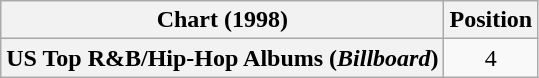<table class="wikitable sortable plainrowheaders">
<tr>
<th scope="col">Chart (1998)</th>
<th scope="col">Position</th>
</tr>
<tr>
<th scope="row">US Top R&B/Hip-Hop Albums (<em>Billboard</em>)</th>
<td style="text-align:center;">4</td>
</tr>
</table>
